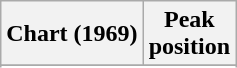<table class="wikitable sortable plainrowheaders" style="text-align:center">
<tr>
<th scope="col">Chart (1969)</th>
<th scope="col">Peak<br> position</th>
</tr>
<tr>
</tr>
<tr>
</tr>
</table>
